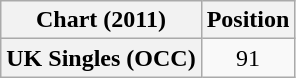<table class="wikitable plainrowheaders" style="text-align:center">
<tr>
<th>Chart (2011)</th>
<th>Position</th>
</tr>
<tr>
<th scope="row">UK Singles (OCC)</th>
<td>91</td>
</tr>
</table>
